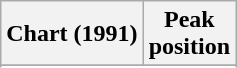<table class="wikitable sortable plainrowheaders" style="text-align:center">
<tr>
<th scope="col">Chart (1991)</th>
<th scope="col">Peak<br>position</th>
</tr>
<tr>
</tr>
<tr>
</tr>
</table>
